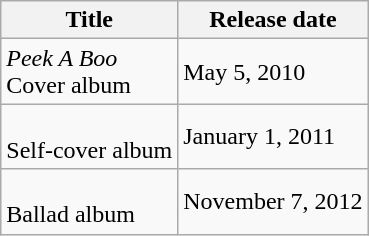<table class="wikitable">
<tr>
<th>Title</th>
<th>Release date</th>
</tr>
<tr>
<td><em>Peek A Boo</em><br>Cover album</td>
<td>May 5, 2010</td>
</tr>
<tr>
<td><br>Self-cover album</td>
<td>January 1, 2011</td>
</tr>
<tr>
<td><br>Ballad album</td>
<td>November 7, 2012</td>
</tr>
</table>
